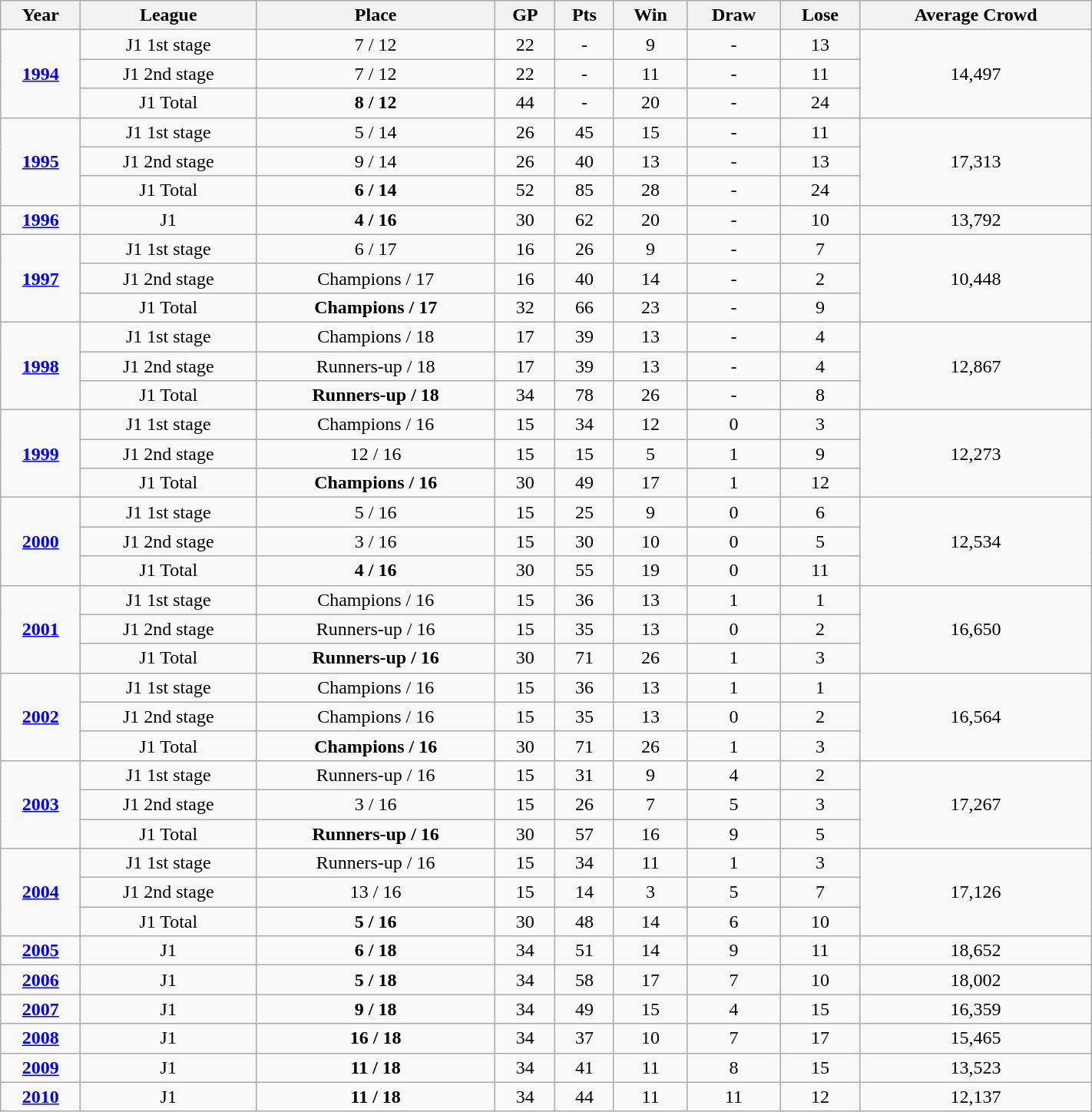<table class="wikitable sortable" style="width:75%; align:center; text-align:center">
<tr>
<th>Year</th>
<th>League</th>
<th>Place</th>
<th>GP</th>
<th>Pts</th>
<th>Win</th>
<th>Draw</th>
<th>Lose</th>
<th>Average Crowd</th>
</tr>
<tr>
<td rowspan="3"><strong><a href='#'>1994</a></strong></td>
<td>J1 1st stage</td>
<td>7 / 12</td>
<td>22</td>
<td>-</td>
<td>9</td>
<td>-</td>
<td>13</td>
<td rowspan="3">14,497</td>
</tr>
<tr>
<td>J1 2nd stage</td>
<td>7 / 12</td>
<td>22</td>
<td>-</td>
<td>11</td>
<td>-</td>
<td>11</td>
</tr>
<tr>
<td>J1 Total</td>
<td><strong>8 / 12</strong></td>
<td>44</td>
<td>-</td>
<td>20</td>
<td>-</td>
<td>24</td>
</tr>
<tr>
<td rowspan="3"><strong><a href='#'>1995</a></strong></td>
<td>J1 1st stage</td>
<td>5 / 14</td>
<td>26</td>
<td>45</td>
<td>15</td>
<td>-</td>
<td>11</td>
<td rowspan="3">17,313</td>
</tr>
<tr>
<td>J1 2nd stage</td>
<td>9 / 14</td>
<td>26</td>
<td>40</td>
<td>13</td>
<td>-</td>
<td>13</td>
</tr>
<tr>
<td>J1 Total</td>
<td><strong>6 / 14</strong></td>
<td>52</td>
<td>85</td>
<td>28</td>
<td>-</td>
<td>24</td>
</tr>
<tr>
<td><strong><a href='#'>1996</a></strong></td>
<td>J1</td>
<td><strong>4 / 16</strong></td>
<td>30</td>
<td>62</td>
<td>20</td>
<td>-</td>
<td>10</td>
<td>13,792</td>
</tr>
<tr>
<td rowspan="3"><strong><a href='#'>1997</a></strong></td>
<td>J1 1st stage</td>
<td>6 / 17</td>
<td>16</td>
<td>26</td>
<td>9</td>
<td>-</td>
<td>7</td>
<td rowspan="3">10,448</td>
</tr>
<tr>
<td>J1 2nd stage</td>
<td>Champions / 17</td>
<td>16</td>
<td>40</td>
<td>14</td>
<td>-</td>
<td>2</td>
</tr>
<tr>
<td>J1 Total</td>
<td><strong>Champions / 17</strong></td>
<td>32</td>
<td>66</td>
<td>23</td>
<td>-</td>
<td>9</td>
</tr>
<tr>
<td rowspan="3"><strong><a href='#'>1998</a></strong></td>
<td>J1 1st stage</td>
<td>Champions / 18</td>
<td>17</td>
<td>39</td>
<td>13</td>
<td>-</td>
<td>4</td>
<td rowspan="3">12,867</td>
</tr>
<tr>
<td>J1 2nd stage</td>
<td>Runners-up / 18</td>
<td>17</td>
<td>39</td>
<td>13</td>
<td>-</td>
<td>4</td>
</tr>
<tr>
<td>J1 Total</td>
<td><strong>Runners-up / 18</strong></td>
<td>34</td>
<td>78</td>
<td>26</td>
<td>-</td>
<td>8</td>
</tr>
<tr>
<td rowspan="3"><strong><a href='#'>1999</a></strong></td>
<td>J1 1st stage</td>
<td>Champions / 16</td>
<td>15</td>
<td>34</td>
<td>12</td>
<td>0</td>
<td>3</td>
<td rowspan="3">12,273</td>
</tr>
<tr>
<td>J1 2nd stage</td>
<td>12 / 16</td>
<td>15</td>
<td>15</td>
<td>5</td>
<td>1</td>
<td>9</td>
</tr>
<tr>
<td>J1 Total</td>
<td><strong>Champions / 16</strong></td>
<td>30</td>
<td>49</td>
<td>17</td>
<td>1</td>
<td>12</td>
</tr>
<tr>
<td rowspan="3"><strong><a href='#'>2000</a></strong></td>
<td>J1 1st stage</td>
<td>5 / 16</td>
<td>15</td>
<td>25</td>
<td>9</td>
<td>0</td>
<td>6</td>
<td rowspan="3">12,534</td>
</tr>
<tr>
<td>J1 2nd stage</td>
<td>3 / 16</td>
<td>15</td>
<td>30</td>
<td>10</td>
<td>0</td>
<td>5</td>
</tr>
<tr>
<td>J1 Total</td>
<td><strong>4 / 16</strong></td>
<td>30</td>
<td>55</td>
<td>19</td>
<td>0</td>
<td>11</td>
</tr>
<tr>
<td rowspan="3"><strong><a href='#'>2001</a></strong></td>
<td>J1 1st stage</td>
<td>Champions / 16</td>
<td>15</td>
<td>36</td>
<td>13</td>
<td>1</td>
<td>1</td>
<td rowspan="3">16,650</td>
</tr>
<tr>
<td>J1 2nd stage</td>
<td>Runners-up / 16</td>
<td>15</td>
<td>35</td>
<td>13</td>
<td>0</td>
<td>2</td>
</tr>
<tr>
<td>J1 Total</td>
<td><strong>Runners-up / 16</strong></td>
<td>30</td>
<td>71</td>
<td>26</td>
<td>1</td>
<td>3</td>
</tr>
<tr>
<td rowspan="3"><strong><a href='#'>2002</a></strong></td>
<td>J1 1st stage</td>
<td>Champions / 16</td>
<td>15</td>
<td>36</td>
<td>13</td>
<td>1</td>
<td>1</td>
<td rowspan="3">16,564</td>
</tr>
<tr>
<td>J1 2nd stage</td>
<td>Champions / 16</td>
<td>15</td>
<td>35</td>
<td>13</td>
<td>0</td>
<td>2</td>
</tr>
<tr>
<td>J1 Total</td>
<td><strong>Champions / 16</strong></td>
<td>30</td>
<td>71</td>
<td>26</td>
<td>1</td>
<td>3</td>
</tr>
<tr>
<td rowspan="3"><strong><a href='#'>2003</a></strong></td>
<td>J1 1st stage</td>
<td>Runners-up / 16</td>
<td>15</td>
<td>31</td>
<td>9</td>
<td>4</td>
<td>2</td>
<td rowspan="3">17,267</td>
</tr>
<tr>
<td>J1 2nd stage</td>
<td>3 / 16</td>
<td>15</td>
<td>26</td>
<td>7</td>
<td>5</td>
<td>3</td>
</tr>
<tr>
<td>J1 Total</td>
<td><strong>Runners-up / 16</strong></td>
<td>30</td>
<td>57</td>
<td>16</td>
<td>9</td>
<td>5</td>
</tr>
<tr>
<td rowspan="3"><strong><a href='#'>2004</a></strong></td>
<td>J1 1st stage</td>
<td>Runners-up / 16</td>
<td>15</td>
<td>34</td>
<td>11</td>
<td>1</td>
<td>3</td>
<td rowspan="3">17,126</td>
</tr>
<tr>
<td>J1 2nd stage</td>
<td>13 / 16</td>
<td>15</td>
<td>14</td>
<td>3</td>
<td>5</td>
<td>7</td>
</tr>
<tr>
<td>J1 Total</td>
<td><strong>5 / 16</strong></td>
<td>30</td>
<td>48</td>
<td>14</td>
<td>6</td>
<td>10</td>
</tr>
<tr>
<td><strong><a href='#'>2005</a></strong></td>
<td>J1</td>
<td><strong>6 / 18</strong></td>
<td>34</td>
<td>51</td>
<td>14</td>
<td>9</td>
<td>11</td>
<td>18,652</td>
</tr>
<tr>
<td><strong><a href='#'>2006</a></strong></td>
<td>J1</td>
<td><strong>5 / 18</strong></td>
<td>34</td>
<td>58</td>
<td>17</td>
<td>7</td>
<td>10</td>
<td>18,002</td>
</tr>
<tr>
<td><strong><a href='#'>2007</a></strong></td>
<td>J1</td>
<td><strong>9 / 18</strong></td>
<td>34</td>
<td>49</td>
<td>15</td>
<td>4</td>
<td>15</td>
<td>16,359</td>
</tr>
<tr>
<td><strong><a href='#'>2008</a></strong></td>
<td>J1</td>
<td><strong>16 / 18</strong></td>
<td>34</td>
<td>37</td>
<td>10</td>
<td>7</td>
<td>17</td>
<td>15,465</td>
</tr>
<tr>
<td><strong><a href='#'>2009</a></strong></td>
<td>J1</td>
<td><strong>11 / 18</strong></td>
<td>34</td>
<td>41</td>
<td>11</td>
<td>8</td>
<td>15</td>
<td>13,523</td>
</tr>
<tr>
<td><strong><a href='#'>2010</a></strong></td>
<td>J1</td>
<td><strong>11 / 18</strong></td>
<td>34</td>
<td>44</td>
<td>11</td>
<td>11</td>
<td>12</td>
<td>12,137</td>
</tr>
</table>
